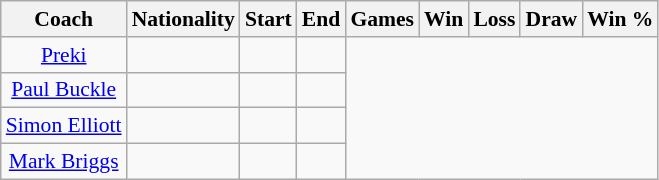<table class="wikitable sortable" style="text-align:center; margin-left: lem; font-size:90%;">
<tr>
<th>Coach</th>
<th>Nationality</th>
<th>Start</th>
<th>End</th>
<th>Games</th>
<th>Win</th>
<th>Loss</th>
<th>Draw</th>
<th>Win %</th>
</tr>
<tr>
<td><a href='#'>Preki</a></td>
<td></td>
<td></td>
<td><br></td>
</tr>
<tr>
<td><a href='#'>Paul Buckle</a></td>
<td></td>
<td></td>
<td><br></td>
</tr>
<tr>
<td><a href='#'>Simon Elliott</a></td>
<td></td>
<td></td>
<td><br></td>
</tr>
<tr>
<td><a href='#'>Mark Briggs</a></td>
<td></td>
<td></td>
<td><br></td>
</tr>
</table>
